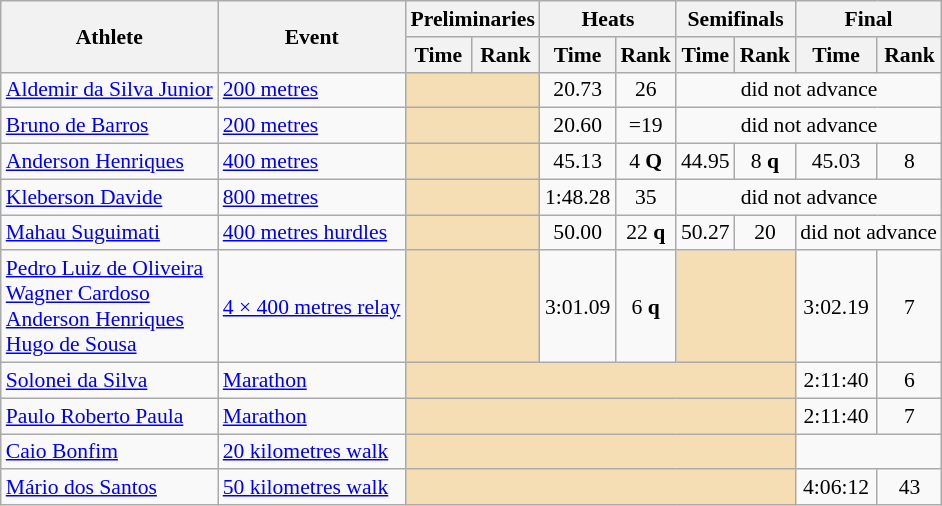<table class=wikitable style="font-size:90%;">
<tr>
<th rowspan="2">Athlete</th>
<th rowspan="2">Event</th>
<th colspan="2">Preliminaries</th>
<th colspan="2">Heats</th>
<th colspan="2">Semifinals</th>
<th colspan="2">Final</th>
</tr>
<tr>
<th>Time</th>
<th>Rank</th>
<th>Time</th>
<th>Rank</th>
<th>Time</th>
<th>Rank</th>
<th>Time</th>
<th>Rank</th>
</tr>
<tr style="border-top: single;">
<td><a href='#'>Aldemir da Silva Junior</a></td>
<td><a href='#'>200 metres</a></td>
<td colspan= 2 bgcolor="wheat"></td>
<td align=center>20.73</td>
<td align=center>26</td>
<td align=center colspan=4>did not advance</td>
</tr>
<tr style="border-top: single;">
<td><a href='#'>Bruno de Barros</a></td>
<td><a href='#'>200 metres</a></td>
<td colspan= 2 bgcolor="wheat"></td>
<td align=center>20.60</td>
<td align=center>=19</td>
<td align=center colspan=4>did not advance</td>
</tr>
<tr style="border-top: single;">
<td><a href='#'>Anderson Henriques</a></td>
<td><a href='#'>400 metres</a></td>
<td colspan= 2 bgcolor="wheat"></td>
<td align=center>45.13</td>
<td align=center>4 <strong>Q</strong></td>
<td align=center>44.95</td>
<td align=center>8 <strong>q</strong></td>
<td align=center>45.03</td>
<td align=center>8</td>
</tr>
<tr style="border-top: single;">
<td><a href='#'>Kleberson Davide</a></td>
<td><a href='#'>800 metres</a></td>
<td colspan= 2 bgcolor="wheat"></td>
<td align=center>1:48.28</td>
<td align=center>35</td>
<td align=center colspan=4>did not advance</td>
</tr>
<tr style="border-top: single;">
<td><a href='#'>Mahau Suguimati</a></td>
<td><a href='#'>400 metres hurdles</a></td>
<td colspan= 2 bgcolor="wheat"></td>
<td align=center>50.00</td>
<td align=center>22 <strong>q</strong></td>
<td align=center>50.27</td>
<td align=center>20</td>
<td align=center colspan=2>did not advance</td>
</tr>
<tr style="border-top: single;">
<td><a href='#'>Pedro Luiz de Oliveira</a><br><a href='#'>Wagner Cardoso</a><br><a href='#'>Anderson Henriques</a><br><a href='#'>Hugo de Sousa</a></td>
<td><a href='#'>4 × 400 metres relay</a></td>
<td colspan= 2 bgcolor="wheat"></td>
<td align=center>3:01.09</td>
<td align=center>6 <strong>q</strong></td>
<td colspan= 2 bgcolor="wheat"></td>
<td align=center>3:02.19</td>
<td align=center>7</td>
</tr>
<tr style="border-top: single;">
<td><a href='#'>Solonei da Silva</a></td>
<td><a href='#'>Marathon</a></td>
<td colspan= 6 bgcolor="wheat"></td>
<td align=center>2:11:40</td>
<td align=center>6</td>
</tr>
<tr style="border-top: single;">
<td><a href='#'>Paulo Roberto Paula</a></td>
<td><a href='#'>Marathon</a></td>
<td colspan= 6 bgcolor="wheat"></td>
<td align=center>2:11:40</td>
<td align=center>7</td>
</tr>
<tr style="border-top: single;">
<td><a href='#'>Caio Bonfim</a></td>
<td><a href='#'>20 kilometres walk</a></td>
<td colspan= 6 bgcolor="wheat"></td>
<td align=center colspan=2></td>
</tr>
<tr style="border-top: single;">
<td><a href='#'>Mário dos Santos</a></td>
<td><a href='#'>50 kilometres walk</a></td>
<td colspan= 6 bgcolor="wheat"></td>
<td align=center>4:06:12</td>
<td align=center>43</td>
</tr>
</table>
